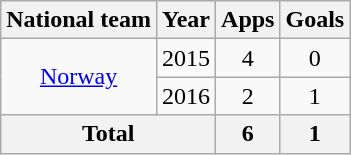<table class="wikitable" style="text-align: center;">
<tr>
<th>National team</th>
<th>Year</th>
<th>Apps</th>
<th>Goals</th>
</tr>
<tr>
<td rowspan=2><a href='#'>Norway</a></td>
<td>2015</td>
<td>4</td>
<td>0</td>
</tr>
<tr>
<td>2016</td>
<td>2</td>
<td>1</td>
</tr>
<tr>
<th colspan=2>Total</th>
<th>6</th>
<th>1</th>
</tr>
</table>
